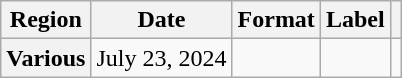<table class="wikitable plainrowheaders" style="text-align:center">
<tr>
<th scope="col">Region</th>
<th scope="col">Date</th>
<th scope="col">Format</th>
<th scope="col">Label</th>
<th scope="col"></th>
</tr>
<tr>
<th scope="row">Various</th>
<td>July 23, 2024</td>
<td></td>
<td></td>
<td></td>
</tr>
</table>
